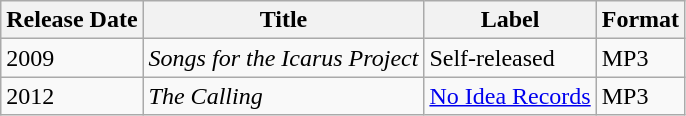<table class="wikitable">
<tr>
<th>Release Date</th>
<th>Title</th>
<th>Label</th>
<th>Format</th>
</tr>
<tr>
<td>2009</td>
<td><em>Songs for the Icarus Project</em></td>
<td>Self-released</td>
<td>MP3</td>
</tr>
<tr>
<td>2012</td>
<td><em>The Calling</em></td>
<td><a href='#'>No Idea Records</a></td>
<td>MP3</td>
</tr>
</table>
